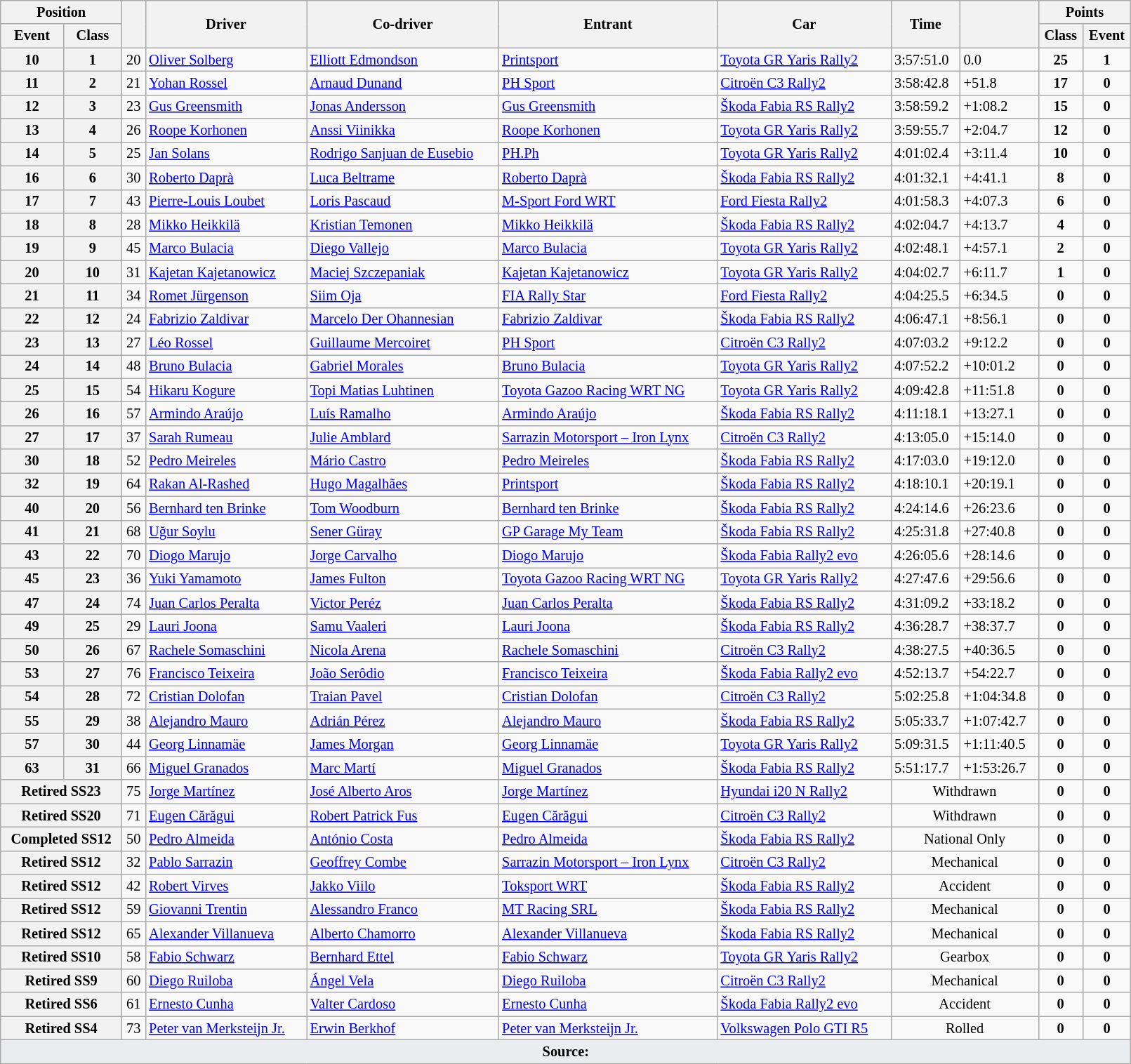<table class="wikitable" width=85% style="font-size: 85%;">
<tr>
<th colspan="2">Position</th>
<th rowspan="2"></th>
<th rowspan="2">Driver</th>
<th rowspan="2">Co-driver</th>
<th rowspan="2">Entrant</th>
<th rowspan="2">Car</th>
<th rowspan="2">Time</th>
<th rowspan="2"></th>
<th colspan="3">Points</th>
</tr>
<tr>
<th>Event</th>
<th>Class</th>
<th>Class</th>
<th>Event</th>
</tr>
<tr>
<th>10</th>
<th>1</th>
<td align="center">20</td>
<td><a href='#'>Oliver Solberg</a></td>
<td><a href='#'>Elliott Edmondson</a></td>
<td><a href='#'>Printsport</a></td>
<td><a href='#'>Toyota GR Yaris Rally2</a></td>
<td>3:57:51.0</td>
<td>0.0</td>
<td align="center"><strong>25</strong></td>
<td align="center"><strong>1</strong></td>
</tr>
<tr>
<th>11</th>
<th>2</th>
<td align="center">21</td>
<td><a href='#'>Yohan Rossel</a></td>
<td><a href='#'>Arnaud Dunand</a></td>
<td><a href='#'>PH Sport</a></td>
<td><a href='#'>Citroën C3 Rally2</a></td>
<td>3:58:42.8</td>
<td>+51.8</td>
<td align="center"><strong>17</strong></td>
<td align="center"><strong>0</strong></td>
</tr>
<tr>
<th>12</th>
<th>3</th>
<td align="center">23</td>
<td><a href='#'>Gus Greensmith</a></td>
<td><a href='#'>Jonas Andersson</a></td>
<td><a href='#'>Gus Greensmith</a></td>
<td><a href='#'>Škoda Fabia RS Rally2</a></td>
<td>3:58:59.2</td>
<td>+1:08.2</td>
<td align="center"><strong>15</strong></td>
<td align="center"><strong>0</strong></td>
</tr>
<tr>
<th>13</th>
<th>4</th>
<td align="center">26</td>
<td><a href='#'>Roope Korhonen</a></td>
<td><a href='#'>Anssi Viinikka</a></td>
<td><a href='#'>Roope Korhonen</a></td>
<td><a href='#'>Toyota GR Yaris Rally2</a></td>
<td>3:59:55.7</td>
<td>+2:04.7</td>
<td align="center"><strong>12</strong></td>
<td align="center"><strong>0</strong></td>
</tr>
<tr>
<th>14</th>
<th>5</th>
<td align="center">25</td>
<td><a href='#'>Jan Solans</a></td>
<td><a href='#'>Rodrigo Sanjuan de Eusebio</a></td>
<td><a href='#'>PH.Ph</a></td>
<td><a href='#'>Toyota GR Yaris Rally2</a></td>
<td>4:01:02.4</td>
<td>+3:11.4</td>
<td align="center"><strong>10</strong></td>
<td align="center"><strong>0</strong></td>
</tr>
<tr>
<th>16</th>
<th>6</th>
<td align="center">30</td>
<td><a href='#'>Roberto Daprà</a></td>
<td><a href='#'>Luca Beltrame</a></td>
<td><a href='#'>Roberto Daprà</a></td>
<td><a href='#'>Škoda Fabia RS Rally2</a></td>
<td>4:01:32.1</td>
<td>+4:41.1</td>
<td align="center"><strong>8</strong></td>
<td align="center"><strong>0</strong></td>
</tr>
<tr>
<th>17</th>
<th>7</th>
<td align="center">43</td>
<td><a href='#'>Pierre-Louis Loubet</a></td>
<td><a href='#'>Loris Pascaud</a></td>
<td><a href='#'>M-Sport Ford WRT</a></td>
<td><a href='#'>Ford Fiesta Rally2</a></td>
<td>4:01:58.3</td>
<td>+4:07.3</td>
<td align="center"><strong>6</strong></td>
<td align="center"><strong>0</strong></td>
</tr>
<tr>
<th>18</th>
<th>8</th>
<td align="center">28</td>
<td><a href='#'>Mikko Heikkilä</a></td>
<td><a href='#'>Kristian Temonen</a></td>
<td><a href='#'>Mikko Heikkilä</a></td>
<td><a href='#'>Škoda Fabia RS Rally2</a></td>
<td>4:02:04.7</td>
<td>+4:13.7</td>
<td align="center"><strong>4</strong></td>
<td align="center"><strong>0</strong></td>
</tr>
<tr>
<th>19</th>
<th>9</th>
<td align="center">45</td>
<td><a href='#'>Marco Bulacia</a></td>
<td><a href='#'>Diego Vallejo</a></td>
<td><a href='#'>Marco Bulacia</a></td>
<td><a href='#'>Toyota GR Yaris Rally2</a></td>
<td>4:02:48.1</td>
<td>+4:57.1</td>
<td align="center"><strong>2</strong></td>
<td align="center"><strong>0</strong></td>
</tr>
<tr>
<th>20</th>
<th>10</th>
<td align="center">31</td>
<td><a href='#'>Kajetan Kajetanowicz</a></td>
<td><a href='#'>Maciej Szczepaniak</a></td>
<td><a href='#'>Kajetan Kajetanowicz</a></td>
<td><a href='#'>Toyota GR Yaris Rally2</a></td>
<td>4:04:02.7</td>
<td>+6:11.7</td>
<td align="center"><strong>1</strong></td>
<td align="center"><strong>0</strong></td>
</tr>
<tr>
<th>21</th>
<th>11</th>
<td align="center">34</td>
<td><a href='#'>Romet Jürgenson</a></td>
<td><a href='#'>Siim Oja</a></td>
<td><a href='#'>FIA Rally Star</a></td>
<td><a href='#'>Ford Fiesta Rally2</a></td>
<td>4:04:25.5</td>
<td>+6:34.5</td>
<td align="center"><strong>0</strong></td>
<td align="center"><strong>0</strong></td>
</tr>
<tr>
<th>22</th>
<th>12</th>
<td align="center">24</td>
<td><a href='#'>Fabrizio Zaldivar</a></td>
<td><a href='#'>Marcelo Der Ohannesian</a></td>
<td><a href='#'>Fabrizio Zaldivar</a></td>
<td><a href='#'>Škoda Fabia RS Rally2</a></td>
<td>4:06:47.1</td>
<td>+8:56.1</td>
<td align="center"><strong>0</strong></td>
<td align="center"><strong>0</strong></td>
</tr>
<tr>
<th>23</th>
<th>13</th>
<td align="center">27</td>
<td><a href='#'>Léo Rossel</a></td>
<td><a href='#'>Guillaume Mercoiret</a></td>
<td><a href='#'>PH Sport</a></td>
<td><a href='#'>Citroën C3 Rally2</a></td>
<td>4:07:03.2</td>
<td>+9:12.2</td>
<td align="center"><strong>0</strong></td>
<td align="center"><strong>0</strong></td>
</tr>
<tr>
<th>24</th>
<th>14</th>
<td align="center">48</td>
<td><a href='#'>Bruno Bulacia</a></td>
<td><a href='#'>Gabriel Morales</a></td>
<td><a href='#'>Bruno Bulacia</a></td>
<td><a href='#'>Toyota GR Yaris Rally2</a></td>
<td>4:07:52.2</td>
<td>+10:01.2</td>
<td align="center"><strong>0</strong></td>
<td align="center"><strong>0</strong></td>
</tr>
<tr>
<th>25</th>
<th>15</th>
<td align="center">54</td>
<td><a href='#'>Hikaru Kogure</a></td>
<td><a href='#'>Topi Matias Luhtinen</a></td>
<td><a href='#'>Toyota Gazoo Racing WRT NG</a></td>
<td><a href='#'>Toyota GR Yaris Rally2</a></td>
<td>4:09:42.8</td>
<td>+11:51.8</td>
<td align="center"><strong>0</strong></td>
<td align="center"><strong>0</strong></td>
</tr>
<tr>
<th>26</th>
<th>16</th>
<td align="center">57</td>
<td><a href='#'>Armindo Araújo</a></td>
<td><a href='#'>Luís Ramalho</a></td>
<td><a href='#'>Armindo Araújo</a></td>
<td><a href='#'>Škoda Fabia RS Rally2</a></td>
<td>4:11:18.1</td>
<td>+13:27.1</td>
<td align="center"><strong>0</strong></td>
<td align="center"><strong>0</strong></td>
</tr>
<tr>
<th>27</th>
<th>17</th>
<td align="center">37</td>
<td><a href='#'>Sarah Rumeau</a></td>
<td><a href='#'>Julie Amblard</a></td>
<td><a href='#'>Sarrazin Motorsport – Iron Lynx</a></td>
<td><a href='#'>Citroën C3 Rally2</a></td>
<td>4:13:05.0</td>
<td>+15:14.0</td>
<td align="center"><strong>0</strong></td>
<td align="center"><strong>0</strong></td>
</tr>
<tr>
<th>30</th>
<th>18</th>
<td align="center">52</td>
<td><a href='#'>Pedro Meireles</a></td>
<td><a href='#'>Mário Castro</a></td>
<td><a href='#'>Pedro Meireles</a></td>
<td><a href='#'>Škoda Fabia RS Rally2</a></td>
<td>4:17:03.0</td>
<td>+19:12.0</td>
<td align="center"><strong>0</strong></td>
<td align="center"><strong>0</strong></td>
</tr>
<tr>
<th>32</th>
<th>19</th>
<td align="center">64</td>
<td><a href='#'>Rakan Al-Rashed</a></td>
<td><a href='#'>Hugo Magalhães</a></td>
<td><a href='#'>Printsport</a></td>
<td><a href='#'>Škoda Fabia RS Rally2</a></td>
<td>4:18:10.1</td>
<td>+20:19.1</td>
<td align="center"><strong>0</strong></td>
<td align="center"><strong>0</strong></td>
</tr>
<tr>
<th>40</th>
<th>20</th>
<td align="center">56</td>
<td><a href='#'>Bernhard ten Brinke</a></td>
<td><a href='#'>Tom Woodburn</a></td>
<td><a href='#'>Bernhard ten Brinke</a></td>
<td><a href='#'>Škoda Fabia RS Rally2</a></td>
<td>4:24:14.6</td>
<td>+26:23.6</td>
<td align="center"><strong>0</strong></td>
<td align="center"><strong>0</strong></td>
</tr>
<tr>
<th>41</th>
<th>21</th>
<td align="center">68</td>
<td><a href='#'>Uğur Soylu</a></td>
<td><a href='#'>Sener Güray</a></td>
<td><a href='#'>GP Garage My Team</a></td>
<td><a href='#'>Škoda Fabia RS Rally2</a></td>
<td>4:25:31.8</td>
<td>+27:40.8</td>
<td align="center"><strong>0</strong></td>
<td align="center"><strong>0</strong></td>
</tr>
<tr>
<th>43</th>
<th>22</th>
<td align="center">70</td>
<td><a href='#'>Diogo Marujo</a></td>
<td><a href='#'>Jorge Carvalho</a></td>
<td><a href='#'>Diogo Marujo</a></td>
<td><a href='#'>Škoda Fabia Rally2 evo</a></td>
<td>4:26:05.6</td>
<td>+28:14.6</td>
<td align="center"><strong>0</strong></td>
<td align="center"><strong>0</strong></td>
</tr>
<tr>
<th>45</th>
<th>23</th>
<td align="center">36</td>
<td><a href='#'>Yuki Yamamoto</a></td>
<td><a href='#'>James Fulton</a></td>
<td><a href='#'>Toyota Gazoo Racing WRT NG</a></td>
<td><a href='#'>Toyota GR Yaris Rally2</a></td>
<td>4:27:47.6</td>
<td>+29:56.6</td>
<td align="center"><strong>0</strong></td>
<td align="center"><strong>0</strong></td>
</tr>
<tr>
<th>47</th>
<th>24</th>
<td align="center">74</td>
<td><a href='#'>Juan Carlos Peralta</a></td>
<td><a href='#'>Victor Peréz</a></td>
<td><a href='#'>Juan Carlos Peralta</a></td>
<td><a href='#'>Škoda Fabia RS Rally2</a></td>
<td>4:31:09.2</td>
<td>+33:18.2</td>
<td align="center"><strong>0</strong></td>
<td align="center"><strong>0</strong></td>
</tr>
<tr>
<th>49</th>
<th>25</th>
<td align="center">29</td>
<td><a href='#'>Lauri Joona</a></td>
<td><a href='#'>Samu Vaaleri</a></td>
<td><a href='#'>Lauri Joona</a></td>
<td><a href='#'>Škoda Fabia RS Rally2</a></td>
<td>4:36:28.7</td>
<td>+38:37.7</td>
<td align="center"><strong>0</strong></td>
<td align="center"><strong>0</strong></td>
</tr>
<tr>
<th>50</th>
<th>26</th>
<td align="center">67</td>
<td><a href='#'>Rachele Somaschini</a></td>
<td><a href='#'>Nicola Arena</a></td>
<td><a href='#'>Rachele Somaschini</a></td>
<td><a href='#'>Citroën C3 Rally2</a></td>
<td>4:38:27.5</td>
<td>+40:36.5</td>
<td align="center"><strong>0</strong></td>
<td align="center"><strong>0</strong></td>
</tr>
<tr>
<th>53</th>
<th>27</th>
<td align="center">76</td>
<td><a href='#'>Francisco Teixeira</a></td>
<td><a href='#'>João Serôdio</a></td>
<td><a href='#'>Francisco Teixeira</a></td>
<td><a href='#'>Škoda Fabia Rally2 evo</a></td>
<td>4:52:13.7</td>
<td>+54:22.7</td>
<td align="center"><strong>0</strong></td>
<td align="center"><strong>0</strong></td>
</tr>
<tr>
<th>54</th>
<th>28</th>
<td align="center">72</td>
<td><a href='#'>Cristian Dolofan</a></td>
<td><a href='#'>Traian Pavel</a></td>
<td><a href='#'>Cristian Dolofan</a></td>
<td><a href='#'>Citroën C3 Rally2</a></td>
<td>5:02:25.8</td>
<td>+1:04:34.8</td>
<td align="center"><strong>0</strong></td>
<td align="center"><strong>0</strong></td>
</tr>
<tr>
<th>55</th>
<th>29</th>
<td align="center">38</td>
<td><a href='#'>Alejandro Mauro</a></td>
<td><a href='#'>Adrián Pérez</a></td>
<td><a href='#'>Alejandro Mauro</a></td>
<td><a href='#'>Škoda Fabia RS Rally2</a></td>
<td>5:05:33.7</td>
<td>+1:07:42.7</td>
<td align="center"><strong>0</strong></td>
<td align="center"><strong>0</strong></td>
</tr>
<tr>
<th>57</th>
<th>30</th>
<td align="center">44</td>
<td><a href='#'>Georg Linnamäe</a></td>
<td><a href='#'>James Morgan</a></td>
<td><a href='#'>Georg Linnamäe</a></td>
<td><a href='#'>Toyota GR Yaris Rally2</a></td>
<td>5:09:31.5</td>
<td>+1:11:40.5</td>
<td align="center"><strong>0</strong></td>
<td align="center"><strong>0</strong></td>
</tr>
<tr>
<th>63</th>
<th>31</th>
<td align="center">66</td>
<td><a href='#'>Miguel Granados</a></td>
<td><a href='#'>Marc Martí</a></td>
<td><a href='#'>Miguel Granados</a></td>
<td><a href='#'>Škoda Fabia RS Rally2</a></td>
<td>5:51:17.7</td>
<td>+1:53:26.7</td>
<td align="center"><strong>0</strong></td>
<td align="center"><strong>0</strong></td>
</tr>
<tr>
<th colspan="2">Retired SS23</th>
<td align="center">75</td>
<td><a href='#'>Jorge Martínez</a></td>
<td><a href='#'>José Alberto Aros</a></td>
<td><a href='#'>Jorge Martínez</a></td>
<td><a href='#'>Hyundai i20 N Rally2</a></td>
<td colspan="2" align="center">Withdrawn</td>
<td align="center"><strong>0</strong></td>
<td align="center"><strong>0</strong></td>
</tr>
<tr>
<th colspan="2">Retired SS20</th>
<td align="center">71</td>
<td><a href='#'>Eugen Cărăgui</a></td>
<td><a href='#'>Robert Patrick Fus</a></td>
<td><a href='#'>Eugen Cărăgui</a></td>
<td><a href='#'>Citroën C3 Rally2</a></td>
<td colspan="2" align="center">Withdrawn</td>
<td align="center"><strong>0</strong></td>
<td align="center"><strong>0</strong></td>
</tr>
<tr>
<th colspan="2">Completed SS12</th>
<td align="center">50</td>
<td><a href='#'>Pedro Almeida</a></td>
<td><a href='#'>António Costa</a></td>
<td><a href='#'>Pedro Almeida</a></td>
<td><a href='#'>Škoda Fabia RS Rally2</a></td>
<td colspan="2" align="center">National Only</td>
<td align="center"><strong>0</strong></td>
<td align="center"><strong>0</strong></td>
</tr>
<tr>
<th colspan="2">Retired SS12</th>
<td align="center">32</td>
<td><a href='#'>Pablo Sarrazin</a></td>
<td><a href='#'>Geoffrey Combe</a></td>
<td><a href='#'>Sarrazin Motorsport – Iron Lynx</a></td>
<td><a href='#'>Citroën C3 Rally2</a></td>
<td colspan="2" align="center">Mechanical</td>
<td align="center"><strong>0</strong></td>
<td align="center"><strong>0</strong></td>
</tr>
<tr>
<th colspan="2">Retired SS12</th>
<td align="center">42</td>
<td><a href='#'>Robert Virves</a></td>
<td><a href='#'>Jakko Viilo</a></td>
<td><a href='#'>Toksport WRT</a></td>
<td><a href='#'>Škoda Fabia RS Rally2</a></td>
<td colspan="2" align="center">Accident</td>
<td align="center"><strong>0</strong></td>
<td align="center"><strong>0</strong></td>
</tr>
<tr>
<th colspan="2">Retired SS12</th>
<td align="center">59</td>
<td><a href='#'>Giovanni Trentin</a></td>
<td><a href='#'>Alessandro Franco</a></td>
<td><a href='#'>MT Racing SRL</a></td>
<td><a href='#'>Škoda Fabia RS Rally2</a></td>
<td colspan="2" align="center">Mechanical</td>
<td align="center"><strong>0</strong></td>
<td align="center"><strong>0</strong></td>
</tr>
<tr>
<th colspan="2">Retired SS12</th>
<td align="center">65</td>
<td><a href='#'>Alexander Villanueva</a></td>
<td><a href='#'>Alberto Chamorro</a></td>
<td><a href='#'>Alexander Villanueva</a></td>
<td><a href='#'>Škoda Fabia RS Rally2</a></td>
<td colspan="2" align="center">Mechanical</td>
<td align="center"><strong>0</strong></td>
<td align="center"><strong>0</strong></td>
</tr>
<tr>
<th colspan="2">Retired SS10</th>
<td align="center">58</td>
<td><a href='#'>Fabio Schwarz</a></td>
<td><a href='#'>Bernhard Ettel</a></td>
<td><a href='#'>Fabio Schwarz</a></td>
<td><a href='#'>Toyota GR Yaris Rally2</a></td>
<td colspan="2" align="center">Gearbox</td>
<td align="center"><strong>0</strong></td>
<td align="center"><strong>0</strong></td>
</tr>
<tr>
<th colspan="2">Retired SS9</th>
<td align="center">60</td>
<td><a href='#'>Diego Ruiloba</a></td>
<td><a href='#'>Ángel Vela</a></td>
<td><a href='#'>Diego Ruiloba</a></td>
<td><a href='#'>Citroën C3 Rally2</a></td>
<td colspan="2" align="center">Mechanical</td>
<td align="center"><strong>0</strong></td>
<td align="center"><strong>0</strong></td>
</tr>
<tr>
<th colspan="2">Retired SS6</th>
<td align="center">61</td>
<td><a href='#'>Ernesto Cunha</a></td>
<td><a href='#'>Valter Cardoso</a></td>
<td><a href='#'>Ernesto Cunha</a></td>
<td><a href='#'>Škoda Fabia Rally2 evo</a></td>
<td colspan="2" align="center">Accident</td>
<td align="center"><strong>0</strong></td>
<td align="center"><strong>0</strong></td>
</tr>
<tr>
<th colspan="2">Retired SS4</th>
<td align="center">73</td>
<td><a href='#'>Peter van Merksteijn Jr.</a></td>
<td><a href='#'>Erwin Berkhof</a></td>
<td><a href='#'>Peter van Merksteijn Jr.</a></td>
<td><a href='#'>Volkswagen Polo GTI R5</a></td>
<td colspan="2" align="center">Rolled</td>
<td align="center"><strong>0</strong></td>
<td align="center"><strong>0</strong></td>
</tr>
<tr>
<td style="background-color:#EAECF0; text-align:center" colspan="11"><strong>Source:</strong></td>
</tr>
</table>
